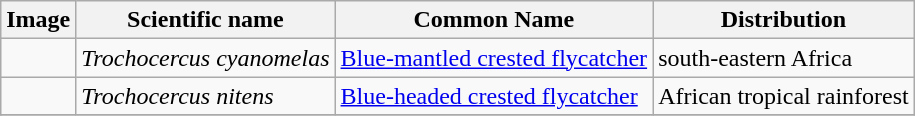<table class="wikitable">
<tr>
<th>Image</th>
<th>Scientific name</th>
<th>Common Name</th>
<th>Distribution</th>
</tr>
<tr>
<td></td>
<td><em>Trochocercus cyanomelas</em></td>
<td><a href='#'>Blue-mantled crested flycatcher</a></td>
<td>south-eastern Africa</td>
</tr>
<tr>
<td></td>
<td><em>Trochocercus nitens</em></td>
<td><a href='#'>Blue-headed crested flycatcher</a></td>
<td>African tropical rainforest</td>
</tr>
<tr>
</tr>
</table>
